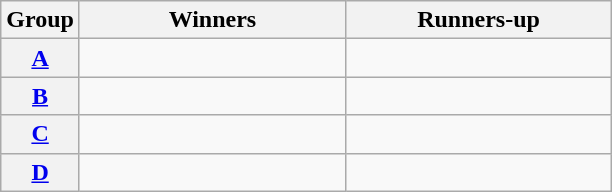<table class=wikitable>
<tr>
<th>Group</th>
<th width="170">Winners</th>
<th width="170">Runners-up</th>
</tr>
<tr>
<th><a href='#'>A</a></th>
<td></td>
<td></td>
</tr>
<tr>
<th><a href='#'>B</a></th>
<td></td>
<td></td>
</tr>
<tr>
<th><a href='#'>C</a></th>
<td></td>
<td></td>
</tr>
<tr>
<th><a href='#'>D</a></th>
<td></td>
<td></td>
</tr>
</table>
